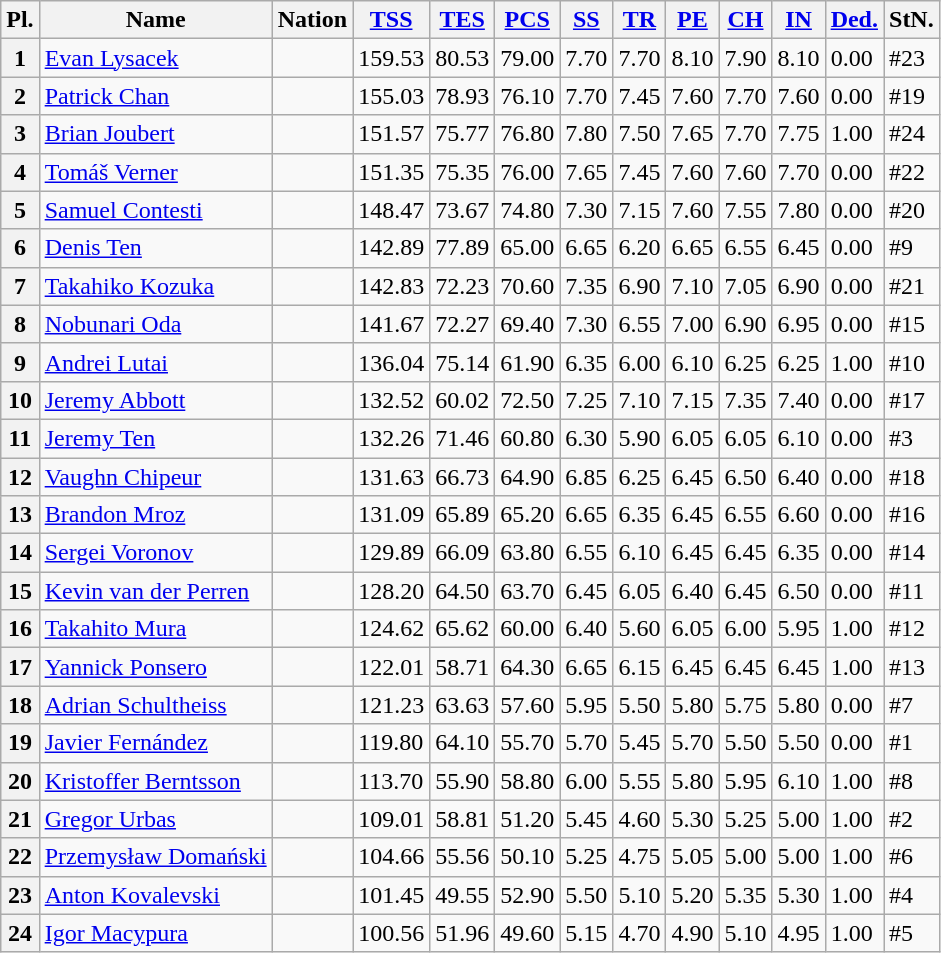<table class="wikitable sortable">
<tr>
<th>Pl.</th>
<th>Name</th>
<th>Nation</th>
<th><a href='#'>TSS</a></th>
<th><a href='#'>TES</a></th>
<th><a href='#'>PCS</a></th>
<th><a href='#'>SS</a></th>
<th><a href='#'>TR</a></th>
<th><a href='#'>PE</a></th>
<th><a href='#'>CH</a></th>
<th><a href='#'>IN</a></th>
<th><a href='#'>Ded.</a></th>
<th>StN.</th>
</tr>
<tr>
<th>1</th>
<td><a href='#'>Evan Lysacek</a></td>
<td></td>
<td>159.53</td>
<td>80.53</td>
<td>79.00</td>
<td>7.70</td>
<td>7.70</td>
<td>8.10</td>
<td>7.90</td>
<td>8.10</td>
<td>0.00</td>
<td>#23</td>
</tr>
<tr>
<th>2</th>
<td><a href='#'>Patrick Chan</a></td>
<td></td>
<td>155.03</td>
<td>78.93</td>
<td>76.10</td>
<td>7.70</td>
<td>7.45</td>
<td>7.60</td>
<td>7.70</td>
<td>7.60</td>
<td>0.00</td>
<td>#19</td>
</tr>
<tr>
<th>3</th>
<td><a href='#'>Brian Joubert</a></td>
<td></td>
<td>151.57</td>
<td>75.77</td>
<td>76.80</td>
<td>7.80</td>
<td>7.50</td>
<td>7.65</td>
<td>7.70</td>
<td>7.75</td>
<td>1.00</td>
<td>#24</td>
</tr>
<tr>
<th>4</th>
<td><a href='#'>Tomáš Verner</a></td>
<td></td>
<td>151.35</td>
<td>75.35</td>
<td>76.00</td>
<td>7.65</td>
<td>7.45</td>
<td>7.60</td>
<td>7.60</td>
<td>7.70</td>
<td>0.00</td>
<td>#22</td>
</tr>
<tr>
<th>5</th>
<td><a href='#'>Samuel Contesti</a></td>
<td></td>
<td>148.47</td>
<td>73.67</td>
<td>74.80</td>
<td>7.30</td>
<td>7.15</td>
<td>7.60</td>
<td>7.55</td>
<td>7.80</td>
<td>0.00</td>
<td>#20</td>
</tr>
<tr>
<th>6</th>
<td><a href='#'>Denis Ten</a></td>
<td></td>
<td>142.89</td>
<td>77.89</td>
<td>65.00</td>
<td>6.65</td>
<td>6.20</td>
<td>6.65</td>
<td>6.55</td>
<td>6.45</td>
<td>0.00</td>
<td>#9</td>
</tr>
<tr>
<th>7</th>
<td><a href='#'>Takahiko Kozuka</a></td>
<td></td>
<td>142.83</td>
<td>72.23</td>
<td>70.60</td>
<td>7.35</td>
<td>6.90</td>
<td>7.10</td>
<td>7.05</td>
<td>6.90</td>
<td>0.00</td>
<td>#21</td>
</tr>
<tr>
<th>8</th>
<td><a href='#'>Nobunari Oda</a></td>
<td></td>
<td>141.67</td>
<td>72.27</td>
<td>69.40</td>
<td>7.30</td>
<td>6.55</td>
<td>7.00</td>
<td>6.90</td>
<td>6.95</td>
<td>0.00</td>
<td>#15</td>
</tr>
<tr>
<th>9</th>
<td><a href='#'>Andrei Lutai</a></td>
<td></td>
<td>136.04</td>
<td>75.14</td>
<td>61.90</td>
<td>6.35</td>
<td>6.00</td>
<td>6.10</td>
<td>6.25</td>
<td>6.25</td>
<td>1.00</td>
<td>#10</td>
</tr>
<tr>
<th>10</th>
<td><a href='#'>Jeremy Abbott</a></td>
<td></td>
<td>132.52</td>
<td>60.02</td>
<td>72.50</td>
<td>7.25</td>
<td>7.10</td>
<td>7.15</td>
<td>7.35</td>
<td>7.40</td>
<td>0.00</td>
<td>#17</td>
</tr>
<tr>
<th>11</th>
<td><a href='#'>Jeremy Ten</a></td>
<td></td>
<td>132.26</td>
<td>71.46</td>
<td>60.80</td>
<td>6.30</td>
<td>5.90</td>
<td>6.05</td>
<td>6.05</td>
<td>6.10</td>
<td>0.00</td>
<td>#3</td>
</tr>
<tr>
<th>12</th>
<td><a href='#'>Vaughn Chipeur</a></td>
<td></td>
<td>131.63</td>
<td>66.73</td>
<td>64.90</td>
<td>6.85</td>
<td>6.25</td>
<td>6.45</td>
<td>6.50</td>
<td>6.40</td>
<td>0.00</td>
<td>#18</td>
</tr>
<tr>
<th>13</th>
<td><a href='#'>Brandon Mroz</a></td>
<td></td>
<td>131.09</td>
<td>65.89</td>
<td>65.20</td>
<td>6.65</td>
<td>6.35</td>
<td>6.45</td>
<td>6.55</td>
<td>6.60</td>
<td>0.00</td>
<td>#16</td>
</tr>
<tr>
<th>14</th>
<td><a href='#'>Sergei Voronov</a></td>
<td></td>
<td>129.89</td>
<td>66.09</td>
<td>63.80</td>
<td>6.55</td>
<td>6.10</td>
<td>6.45</td>
<td>6.45</td>
<td>6.35</td>
<td>0.00</td>
<td>#14</td>
</tr>
<tr>
<th>15</th>
<td><a href='#'>Kevin van der Perren</a></td>
<td></td>
<td>128.20</td>
<td>64.50</td>
<td>63.70</td>
<td>6.45</td>
<td>6.05</td>
<td>6.40</td>
<td>6.45</td>
<td>6.50</td>
<td>0.00</td>
<td>#11</td>
</tr>
<tr>
<th>16</th>
<td><a href='#'>Takahito Mura</a></td>
<td></td>
<td>124.62</td>
<td>65.62</td>
<td>60.00</td>
<td>6.40</td>
<td>5.60</td>
<td>6.05</td>
<td>6.00</td>
<td>5.95</td>
<td>1.00</td>
<td>#12</td>
</tr>
<tr>
<th>17</th>
<td><a href='#'>Yannick Ponsero</a></td>
<td></td>
<td>122.01</td>
<td>58.71</td>
<td>64.30</td>
<td>6.65</td>
<td>6.15</td>
<td>6.45</td>
<td>6.45</td>
<td>6.45</td>
<td>1.00</td>
<td>#13</td>
</tr>
<tr>
<th>18</th>
<td><a href='#'>Adrian Schultheiss</a></td>
<td></td>
<td>121.23</td>
<td>63.63</td>
<td>57.60</td>
<td>5.95</td>
<td>5.50</td>
<td>5.80</td>
<td>5.75</td>
<td>5.80</td>
<td>0.00</td>
<td>#7</td>
</tr>
<tr>
<th>19</th>
<td><a href='#'>Javier Fernández</a></td>
<td></td>
<td>119.80</td>
<td>64.10</td>
<td>55.70</td>
<td>5.70</td>
<td>5.45</td>
<td>5.70</td>
<td>5.50</td>
<td>5.50</td>
<td>0.00</td>
<td>#1</td>
</tr>
<tr>
<th>20</th>
<td><a href='#'>Kristoffer Berntsson</a></td>
<td></td>
<td>113.70</td>
<td>55.90</td>
<td>58.80</td>
<td>6.00</td>
<td>5.55</td>
<td>5.80</td>
<td>5.95</td>
<td>6.10</td>
<td>1.00</td>
<td>#8</td>
</tr>
<tr>
<th>21</th>
<td><a href='#'>Gregor Urbas</a></td>
<td></td>
<td>109.01</td>
<td>58.81</td>
<td>51.20</td>
<td>5.45</td>
<td>4.60</td>
<td>5.30</td>
<td>5.25</td>
<td>5.00</td>
<td>1.00</td>
<td>#2</td>
</tr>
<tr>
<th>22</th>
<td><a href='#'>Przemysław Domański</a></td>
<td></td>
<td>104.66</td>
<td>55.56</td>
<td>50.10</td>
<td>5.25</td>
<td>4.75</td>
<td>5.05</td>
<td>5.00</td>
<td>5.00</td>
<td>1.00</td>
<td>#6</td>
</tr>
<tr>
<th>23</th>
<td><a href='#'>Anton Kovalevski</a></td>
<td></td>
<td>101.45</td>
<td>49.55</td>
<td>52.90</td>
<td>5.50</td>
<td>5.10</td>
<td>5.20</td>
<td>5.35</td>
<td>5.30</td>
<td>1.00</td>
<td>#4</td>
</tr>
<tr>
<th>24</th>
<td><a href='#'>Igor Macypura</a></td>
<td></td>
<td>100.56</td>
<td>51.96</td>
<td>49.60</td>
<td>5.15</td>
<td>4.70</td>
<td>4.90</td>
<td>5.10</td>
<td>4.95</td>
<td>1.00</td>
<td>#5</td>
</tr>
</table>
